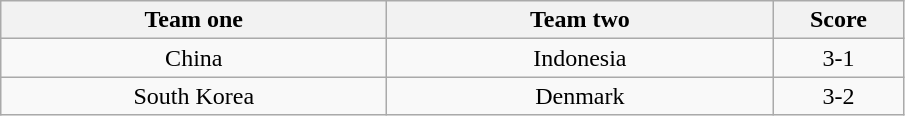<table class="wikitable" style="text-align: center">
<tr>
<th width=250>Team one</th>
<th width=250>Team two</th>
<th width=80>Score</th>
</tr>
<tr>
<td> China</td>
<td> Indonesia</td>
<td>3-1</td>
</tr>
<tr>
<td> South Korea</td>
<td> Denmark</td>
<td>3-2</td>
</tr>
</table>
